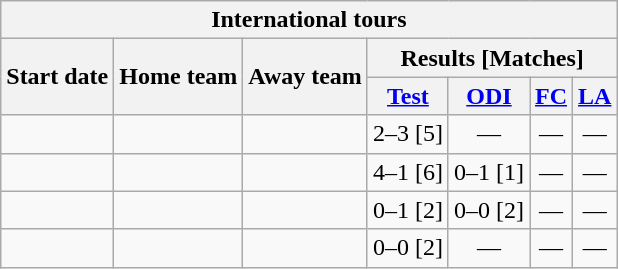<table class="wikitable">
<tr>
<th colspan="7">International tours</th>
</tr>
<tr>
<th rowspan="2">Start date</th>
<th rowspan="2">Home team</th>
<th rowspan="2">Away team</th>
<th colspan="4">Results [Matches]</th>
</tr>
<tr>
<th><a href='#'>Test</a></th>
<th><a href='#'>ODI</a></th>
<th><a href='#'>FC</a></th>
<th><a href='#'>LA</a></th>
</tr>
<tr>
<td><a href='#'></a></td>
<td></td>
<td></td>
<td>2–3 [5]</td>
<td ; style="text-align:center">—</td>
<td ; style="text-align:center">—</td>
<td ; style="text-align:center">—</td>
</tr>
<tr>
<td><a href='#'></a></td>
<td></td>
<td></td>
<td>4–1 [6]</td>
<td>0–1 [1]</td>
<td ; style="text-align:center">—</td>
<td ; style="text-align:center">—</td>
</tr>
<tr>
<td><a href='#'></a></td>
<td></td>
<td></td>
<td>0–1 [2]</td>
<td>0–0 [2]</td>
<td ; style="text-align:center">—</td>
<td ; style="text-align:center">—</td>
</tr>
<tr>
<td><a href='#'></a></td>
<td></td>
<td></td>
<td>0–0 [2]</td>
<td ; style="text-align:center">—</td>
<td ; style="text-align:center">—</td>
<td ; style="text-align:center">—</td>
</tr>
</table>
